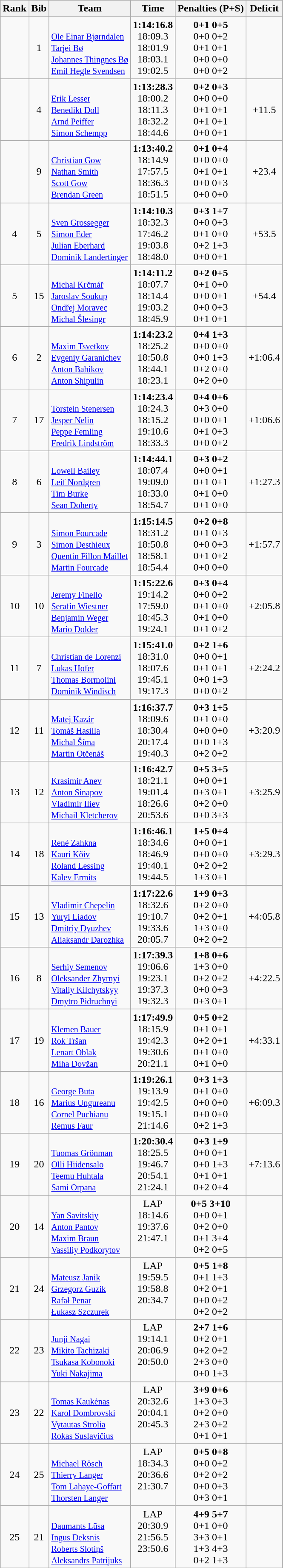<table class="wikitable sortable" style="text-align:center">
<tr>
<th>Rank</th>
<th>Bib</th>
<th>Team</th>
<th>Time</th>
<th>Penalties (P+S)</th>
<th>Deficit</th>
</tr>
<tr>
<td></td>
<td>1</td>
<td align=left><br><small><a href='#'>Ole Einar Bjørndalen</a><br><a href='#'>Tarjei Bø</a><br><a href='#'>Johannes Thingnes Bø</a><br><a href='#'>Emil Hegle Svendsen</a></small></td>
<td><strong>1:14:16.8</strong><br>18:09.3<br>18:01.9<br>18:03.1<br>19:02.5</td>
<td><strong>0+1 0+5</strong><br>0+0 0+2<br>0+1 0+1<br>0+0 0+0<br>0+0 0+2</td>
<td></td>
</tr>
<tr>
<td></td>
<td>4</td>
<td align=left><br><small><a href='#'>Erik Lesser</a><br><a href='#'>Benedikt Doll</a><br><a href='#'>Arnd Peiffer</a><br><a href='#'>Simon Schempp</a></small></td>
<td><strong>1:13:28.3</strong><br>18:00.2<br>18:11.3<br>18:32.2<br>18:44.6</td>
<td><strong>0+2 0+3</strong><br>0+0 0+0<br>0+1 0+1<br>0+1 0+1<br>0+0 0+1</td>
<td>+11.5</td>
</tr>
<tr>
<td></td>
<td>9</td>
<td align=left><br><small><a href='#'>Christian Gow</a><br><a href='#'>Nathan Smith</a><br><a href='#'>Scott Gow</a><br><a href='#'>Brendan Green</a></small></td>
<td><strong>1:13:40.2</strong><br>18:14.9<br>17:57.5<br>18:36.3<br>18:51.5</td>
<td><strong>0+1 0+4</strong><br>0+0 0+0<br>0+1 0+1<br>0+0 0+3<br>0+0 0+0</td>
<td>+23.4</td>
</tr>
<tr>
<td>4</td>
<td>5</td>
<td align=left><br><small><a href='#'>Sven Grossegger</a><br><a href='#'>Simon Eder</a><br><a href='#'>Julian Eberhard</a><br><a href='#'>Dominik Landertinger</a></small></td>
<td><strong>1:14:10.3</strong><br>18:32.3<br>17:46.2<br>19:03.8<br>18:48.0</td>
<td><strong>0+3 1+7</strong><br>0+0 0+3<br>0+1 0+0<br>0+2 1+3<br>0+0 0+1</td>
<td>+53.5</td>
</tr>
<tr>
<td>5</td>
<td>15</td>
<td align=left><br><small><a href='#'>Michal Krčmář</a><br><a href='#'>Jaroslav Soukup</a><br><a href='#'>Ondřej Moravec</a><br><a href='#'>Michal Šlesingr</a></small></td>
<td><strong>1:14:11.2</strong><br>18:07.7<br>18:14.4<br>19:03.2<br>18:45.9</td>
<td><strong>0+2 0+5</strong><br>0+1 0+0<br>0+0 0+1<br>0+0 0+3<br>0+1 0+1</td>
<td>+54.4</td>
</tr>
<tr>
<td>6</td>
<td>2</td>
<td align=left><br><small><a href='#'>Maxim Tsvetkov</a><br><a href='#'>Evgeniy Garanichev</a><br><a href='#'>Anton Babikov</a><br><a href='#'>Anton Shipulin</a></small></td>
<td><strong>1:14:23.2</strong><br>18:25.2<br>18:50.8<br>18:44.1<br>18:23.1</td>
<td><strong>0+4 1+3</strong><br>0+0 0+0<br>0+0 1+3<br>0+2 0+0<br>0+2 0+0</td>
<td>+1:06.4</td>
</tr>
<tr>
<td>7</td>
<td>17</td>
<td align=left><br><small><a href='#'>Torstein Stenersen</a><br><a href='#'>Jesper Nelin</a><br><a href='#'>Peppe Femling</a><br><a href='#'>Fredrik Lindström</a></small></td>
<td><strong>1:14:23.4</strong><br>18:24.3<br>18:15.2<br>19:10.6<br>18:33.3</td>
<td><strong>0+4 0+6</strong><br>0+3 0+0<br>0+0 0+1<br>0+1 0+3<br>0+0 0+2</td>
<td>+1:06.6</td>
</tr>
<tr>
<td>8</td>
<td>6</td>
<td align=left><br><small><a href='#'>Lowell Bailey</a><br><a href='#'>Leif Nordgren</a><br><a href='#'>Tim Burke</a><br><a href='#'>Sean Doherty</a></small></td>
<td><strong>1:14:44.1</strong><br>18:07.4<br>19:09.0<br>18:33.0<br>18:54.7</td>
<td><strong>0+3 0+2</strong><br>0+0 0+1<br>0+1 0+1<br>0+1 0+0<br>0+1 0+0</td>
<td>+1:27.3</td>
</tr>
<tr>
<td>9</td>
<td>3</td>
<td align=left><br><small><a href='#'>Simon Fourcade</a><br><a href='#'>Simon Desthieux</a><br><a href='#'>Quentin Fillon Maillet</a><br><a href='#'>Martin Fourcade</a></small></td>
<td><strong>1:15:14.5</strong><br>18:31.2<br>18:50.8<br>18:58.1<br>18:54.4</td>
<td><strong>0+2 0+8</strong><br>0+1 0+3<br>0+0 0+3<br>0+1 0+2<br>0+0 0+0</td>
<td>+1:57.7</td>
</tr>
<tr>
<td>10</td>
<td>10</td>
<td align=left><br><small><a href='#'>Jeremy Finello</a><br><a href='#'>Serafin Wiestner</a><br><a href='#'>Benjamin Weger</a><br><a href='#'>Mario Dolder</a></small></td>
<td><strong>1:15:22.6</strong><br>19:14.2<br>17:59.0<br>18:45.3<br>19:24.1</td>
<td><strong>0+3 0+4</strong><br>0+0 0+2<br>0+1 0+0<br>0+1 0+0<br>0+1 0+2</td>
<td>+2:05.8</td>
</tr>
<tr>
<td>11</td>
<td>7</td>
<td align=left><br><small><a href='#'>Christian de Lorenzi</a><br><a href='#'>Lukas Hofer</a><br><a href='#'>Thomas Bormolini</a><br><a href='#'>Dominik Windisch</a></small></td>
<td><strong>1:15:41.0</strong><br>18:31.0<br>18:07.6<br>19:45.1<br>19:17.3</td>
<td><strong>0+2 1+6</strong><br>0+0 0+1<br>0+1 0+1<br>0+0 1+3<br>0+0 0+2</td>
<td>+2:24.2</td>
</tr>
<tr>
<td>12</td>
<td>11</td>
<td align=left><br><small><a href='#'>Matej Kazár</a><br><a href='#'>Tomáš Hasilla</a><br><a href='#'>Michal Šíma</a><br><a href='#'>Martin Otčenáš</a></small></td>
<td><strong>1:16:37.7</strong><br>18:09.6<br>18:30.4<br>20:17.4<br>19:40.3</td>
<td><strong>0+3 1+5</strong><br>0+1 0+0<br>0+0 0+0<br>0+0 1+3<br>0+2 0+2</td>
<td>+3:20.9</td>
</tr>
<tr>
<td>13</td>
<td>12</td>
<td align=left><br><small><a href='#'>Krasimir Anev</a><br><a href='#'>Anton Sinapov</a><br><a href='#'>Vladimir Iliev</a><br><a href='#'>Michail Kletcherov</a></small></td>
<td><strong>1:16:42.7</strong><br>18:21.1<br>19:01.4<br>18:26.6<br>20:53.6</td>
<td><strong>0+5 3+5</strong><br>0+0 0+1<br>0+3 0+1<br>0+2 0+0<br>0+0 3+3</td>
<td>+3:25.9</td>
</tr>
<tr>
<td>14</td>
<td>18</td>
<td align=left><br><small><a href='#'>René Zahkna</a><br><a href='#'>Kauri Kõiv</a><br><a href='#'>Roland Lessing</a><br><a href='#'>Kalev Ermits</a></small></td>
<td><strong>1:16:46.1</strong><br>18:34.6<br>18:46.9<br>19:40.1<br>19:44.5</td>
<td><strong>1+5 0+4</strong><br>0+0 0+1<br>0+0 0+0<br>0+2 0+2<br>1+3 0+1</td>
<td>+3:29.3</td>
</tr>
<tr>
<td>15</td>
<td>13</td>
<td align=left><br><small><a href='#'>Vladimir Chepelin</a><br><a href='#'>Yuryi Liadov</a><br><a href='#'>Dmitriy Dyuzhev</a><br><a href='#'>Aliaksandr Darozhka</a></small></td>
<td><strong>1:17:22.6</strong><br>18:32.6<br>19:10.7<br>19:33.6<br>20:05.7</td>
<td><strong>1+9 0+3</strong><br>0+2 0+0<br>0+2 0+1<br>1+3 0+0<br>0+2 0+2</td>
<td>+4:05.8</td>
</tr>
<tr>
<td>16</td>
<td>8</td>
<td align=left><br><small><a href='#'>Serhiy Semenov</a><br><a href='#'>Oleksander Zhyrnyi</a><br><a href='#'>Vitaliy Kilchytskyy</a><br><a href='#'>Dmytro Pidruchnyi</a></small></td>
<td><strong>1:17:39.3</strong><br>19:06.6<br>19:23.1<br>19:37.3<br>19:32.3</td>
<td><strong>1+8 0+6</strong><br>1+3 0+0<br>0+2 0+2<br>0+0 0+3<br>0+3 0+1</td>
<td>+4:22.5</td>
</tr>
<tr>
<td>17</td>
<td>19</td>
<td align=left><br><small><a href='#'>Klemen Bauer</a><br><a href='#'>Rok Tršan</a><br><a href='#'>Lenart Oblak</a><br><a href='#'>Miha Dovžan</a></small></td>
<td><strong>1:17:49.9</strong><br>18:15.9<br>19:42.3<br>19:30.6<br>20:21.1</td>
<td><strong>0+5 0+2</strong><br>0+1 0+1<br>0+2 0+1<br>0+1 0+0<br>0+1 0+0</td>
<td>+4:33.1</td>
</tr>
<tr>
<td>18</td>
<td>16</td>
<td align=left><br><small><a href='#'>George Buta</a><br><a href='#'>Marius Ungureanu</a><br><a href='#'>Cornel Puchianu</a><br><a href='#'>Remus Faur</a></small></td>
<td><strong>1:19:26.1</strong><br>19:13.9<br>19:42.5<br>19:15.1<br>21:14.6</td>
<td><strong>0+3 1+3</strong><br>0+1 0+0<br>0+0 0+0<br>0+0 0+0<br>0+2 1+3</td>
<td>+6:09.3</td>
</tr>
<tr>
<td>19</td>
<td>20</td>
<td align=left><br><small><a href='#'>Tuomas Grönman</a><br><a href='#'>Olli Hiidensalo</a><br><a href='#'>Teemu Huhtala</a><br><a href='#'>Sami Orpana</a></small></td>
<td><strong>1:20:30.4</strong><br>18:25.5<br>19:46.7<br>20:54.1<br>21:24.1</td>
<td><strong>0+3 1+9</strong><br>0+0 0+1<br>0+0 1+3<br>0+1 0+1<br>0+2 0+4</td>
<td>+7:13.6</td>
</tr>
<tr>
<td>20</td>
<td>14</td>
<td align=left><br><small><a href='#'>Yan Savitskiy</a><br><a href='#'>Anton Pantov</a><br><a href='#'>Maxim Braun</a><br><a href='#'>Vassiliy Podkorytov</a></small></td>
<td>LAP<br>18:14.6<br>19:37.6<br>21:47.1<br><br></td>
<td><strong>0+5 3+10</strong><br>0+0 0+1<br>0+2 0+0<br>0+1 3+4<br>0+2 0+5</td>
<td></td>
</tr>
<tr>
<td>21</td>
<td>24</td>
<td align=left><br><small><a href='#'>Mateusz Janik</a><br><a href='#'>Grzegorz Guzik</a><br><a href='#'>Rafał Penar</a><br><a href='#'>Łukasz Szczurek</a></small></td>
<td>LAP<br>19:59.5<br>19:58.8<br>20:34.7<br><br></td>
<td><strong>0+5 1+8</strong><br>0+1 1+3<br>0+2 0+1<br>0+0 0+2<br>0+2 0+2</td>
<td></td>
</tr>
<tr>
<td>22</td>
<td>23</td>
<td align=left><br><small><a href='#'>Junji Nagai</a><br><a href='#'>Mikito Tachizaki</a><br><a href='#'>Tsukasa Kobonoki</a><br><a href='#'>Yuki Nakajima</a></small></td>
<td>LAP<br>19:14.1<br>20:06.9<br>20:50.0<br><br></td>
<td><strong>2+7 1+6</strong><br>0+2 0+1<br>0+2 0+2<br>2+3 0+0<br>0+0 1+3</td>
<td></td>
</tr>
<tr>
<td>23</td>
<td>22</td>
<td align=left><br><small><a href='#'>Tomas Kaukėnas</a><br><a href='#'>Karol Dombrovski</a><br><a href='#'>Vytautas Strolia</a><br><a href='#'>Rokas Suslavičius</a></small></td>
<td>LAP<br>20:32.6<br>20:04.1<br>20:45.3<br><br></td>
<td><strong>3+9 0+6</strong><br>1+3 0+3<br>0+2 0+0<br>2+3 0+2<br>0+1 0+1</td>
<td></td>
</tr>
<tr>
<td>24</td>
<td>25</td>
<td align=left><br><small><a href='#'>Michael Rösch</a><br><a href='#'>Thierry Langer</a><br><a href='#'>Tom Lahaye-Goffart</a><br><a href='#'>Thorsten Langer</a></small></td>
<td>LAP<br>18:34.3<br>20:36.6<br>21:30.7<br><br></td>
<td><strong>0+5 0+8</strong><br>0+0 0+2<br>0+2 0+2<br>0+0 0+3<br>0+3 0+1</td>
<td></td>
</tr>
<tr>
<td>25</td>
<td>21</td>
<td align=left><br><small><a href='#'>Daumants Lūsa</a><br><a href='#'>Ingus Deksnis</a><br><a href='#'>Roberts Slotiņš</a><br><a href='#'>Aleksandrs Patrijuks</a></small></td>
<td>LAP<br>20:30.9<br>21:56.5<br>23:50.6<br><br></td>
<td><strong>4+9 5+7</strong><br>0+1 0+0<br>3+3 0+1<br>1+3 4+3<br>0+2 1+3</td>
<td></td>
</tr>
</table>
